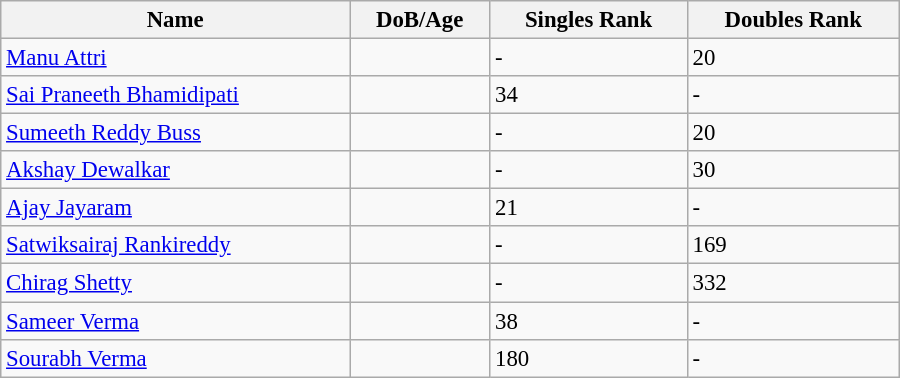<table class="wikitable"  style="width:600px; font-size:95%;">
<tr>
<th align="left">Name</th>
<th align="left">DoB/Age</th>
<th align="left">Singles Rank</th>
<th align="left">Doubles Rank</th>
</tr>
<tr>
<td><a href='#'>Manu Attri</a></td>
<td></td>
<td>-</td>
<td>20</td>
</tr>
<tr>
<td><a href='#'>Sai Praneeth Bhamidipati</a></td>
<td></td>
<td>34</td>
<td>-</td>
</tr>
<tr>
<td><a href='#'>Sumeeth Reddy Buss</a></td>
<td></td>
<td>-</td>
<td>20</td>
</tr>
<tr>
<td><a href='#'>Akshay Dewalkar</a></td>
<td></td>
<td>-</td>
<td>30</td>
</tr>
<tr>
<td><a href='#'>Ajay Jayaram</a></td>
<td></td>
<td>21</td>
<td>-</td>
</tr>
<tr>
<td><a href='#'>Satwiksairaj Rankireddy</a></td>
<td></td>
<td>-</td>
<td>169</td>
</tr>
<tr>
<td><a href='#'>Chirag Shetty</a></td>
<td></td>
<td>-</td>
<td>332</td>
</tr>
<tr>
<td><a href='#'>Sameer Verma</a></td>
<td></td>
<td>38</td>
<td>-</td>
</tr>
<tr>
<td><a href='#'>Sourabh Verma</a></td>
<td></td>
<td>180</td>
<td>-</td>
</tr>
</table>
